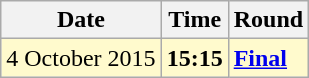<table class="wikitable">
<tr>
<th>Date</th>
<th>Time</th>
<th>Round</th>
</tr>
<tr style=background:lemonchiffon>
<td>4 October 2015</td>
<td><strong>15:15</strong></td>
<td><strong><a href='#'>Final</a></strong></td>
</tr>
</table>
